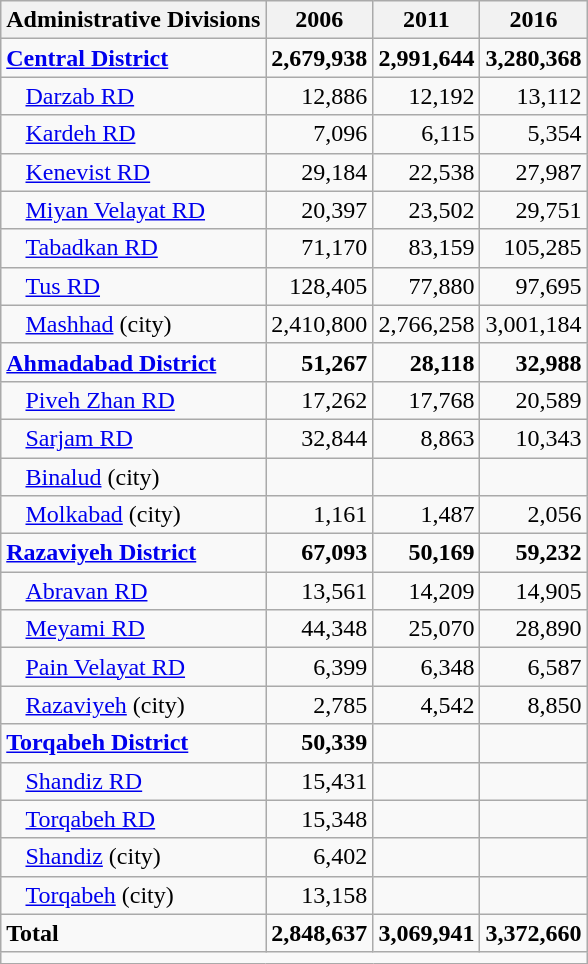<table class="wikitable">
<tr>
<th>Administrative Divisions</th>
<th>2006</th>
<th>2011</th>
<th>2016</th>
</tr>
<tr>
<td><strong><a href='#'>Central District</a></strong></td>
<td style="text-align: right;"><strong>2,679,938</strong></td>
<td style="text-align: right;"><strong>2,991,644</strong></td>
<td style="text-align: right;"><strong>3,280,368</strong></td>
</tr>
<tr>
<td style="padding-left: 1em;"><a href='#'>Darzab RD</a></td>
<td style="text-align: right;">12,886</td>
<td style="text-align: right;">12,192</td>
<td style="text-align: right;">13,112</td>
</tr>
<tr>
<td style="padding-left: 1em;"><a href='#'>Kardeh RD</a></td>
<td style="text-align: right;">7,096</td>
<td style="text-align: right;">6,115</td>
<td style="text-align: right;">5,354</td>
</tr>
<tr>
<td style="padding-left: 1em;"><a href='#'>Kenevist RD</a></td>
<td style="text-align: right;">29,184</td>
<td style="text-align: right;">22,538</td>
<td style="text-align: right;">27,987</td>
</tr>
<tr>
<td style="padding-left: 1em;"><a href='#'>Miyan Velayat RD</a></td>
<td style="text-align: right;">20,397</td>
<td style="text-align: right;">23,502</td>
<td style="text-align: right;">29,751</td>
</tr>
<tr>
<td style="padding-left: 1em;"><a href='#'>Tabadkan RD</a></td>
<td style="text-align: right;">71,170</td>
<td style="text-align: right;">83,159</td>
<td style="text-align: right;">105,285</td>
</tr>
<tr>
<td style="padding-left: 1em;"><a href='#'>Tus RD</a></td>
<td style="text-align: right;">128,405</td>
<td style="text-align: right;">77,880</td>
<td style="text-align: right;">97,695</td>
</tr>
<tr>
<td style="padding-left: 1em;"><a href='#'>Mashhad</a> (city)</td>
<td style="text-align: right;">2,410,800</td>
<td style="text-align: right;">2,766,258</td>
<td style="text-align: right;">3,001,184</td>
</tr>
<tr>
<td><strong><a href='#'>Ahmadabad District</a></strong></td>
<td style="text-align: right;"><strong>51,267</strong></td>
<td style="text-align: right;"><strong>28,118</strong></td>
<td style="text-align: right;"><strong>32,988</strong></td>
</tr>
<tr>
<td style="padding-left: 1em;"><a href='#'>Piveh Zhan RD</a></td>
<td style="text-align: right;">17,262</td>
<td style="text-align: right;">17,768</td>
<td style="text-align: right;">20,589</td>
</tr>
<tr>
<td style="padding-left: 1em;"><a href='#'>Sarjam RD</a></td>
<td style="text-align: right;">32,844</td>
<td style="text-align: right;">8,863</td>
<td style="text-align: right;">10,343</td>
</tr>
<tr>
<td style="padding-left: 1em;"><a href='#'>Binalud</a> (city)</td>
<td style="text-align: right;"></td>
<td style="text-align: right;"></td>
<td style="text-align: right;"></td>
</tr>
<tr>
<td style="padding-left: 1em;"><a href='#'>Molkabad</a> (city)</td>
<td style="text-align: right;">1,161</td>
<td style="text-align: right;">1,487</td>
<td style="text-align: right;">2,056</td>
</tr>
<tr>
<td><strong><a href='#'>Razaviyeh District</a></strong></td>
<td style="text-align: right;"><strong>67,093</strong></td>
<td style="text-align: right;"><strong>50,169</strong></td>
<td style="text-align: right;"><strong>59,232</strong></td>
</tr>
<tr>
<td style="padding-left: 1em;"><a href='#'>Abravan RD</a></td>
<td style="text-align: right;">13,561</td>
<td style="text-align: right;">14,209</td>
<td style="text-align: right;">14,905</td>
</tr>
<tr>
<td style="padding-left: 1em;"><a href='#'>Meyami RD</a></td>
<td style="text-align: right;">44,348</td>
<td style="text-align: right;">25,070</td>
<td style="text-align: right;">28,890</td>
</tr>
<tr>
<td style="padding-left: 1em;"><a href='#'>Pain Velayat RD</a></td>
<td style="text-align: right;">6,399</td>
<td style="text-align: right;">6,348</td>
<td style="text-align: right;">6,587</td>
</tr>
<tr>
<td style="padding-left: 1em;"><a href='#'>Razaviyeh</a> (city)</td>
<td style="text-align: right;">2,785</td>
<td style="text-align: right;">4,542</td>
<td style="text-align: right;">8,850</td>
</tr>
<tr>
<td><strong><a href='#'>Torqabeh District</a></strong></td>
<td style="text-align: right;"><strong>50,339</strong></td>
<td style="text-align: right;"></td>
<td style="text-align: right;"></td>
</tr>
<tr>
<td style="padding-left: 1em;"><a href='#'>Shandiz RD</a></td>
<td style="text-align: right;">15,431</td>
<td style="text-align: right;"></td>
<td style="text-align: right;"></td>
</tr>
<tr>
<td style="padding-left: 1em;"><a href='#'>Torqabeh RD</a></td>
<td style="text-align: right;">15,348</td>
<td style="text-align: right;"></td>
<td style="text-align: right;"></td>
</tr>
<tr>
<td style="padding-left: 1em;"><a href='#'>Shandiz</a> (city)</td>
<td style="text-align: right;">6,402</td>
<td style="text-align: right;"></td>
<td style="text-align: right;"></td>
</tr>
<tr>
<td style="padding-left: 1em;"><a href='#'>Torqabeh</a> (city)</td>
<td style="text-align: right;">13,158</td>
<td style="text-align: right;"></td>
<td style="text-align: right;"></td>
</tr>
<tr>
<td><strong>Total</strong></td>
<td style="text-align: right;"><strong>2,848,637</strong></td>
<td style="text-align: right;"><strong>3,069,941</strong></td>
<td style="text-align: right;"><strong>3,372,660</strong></td>
</tr>
<tr>
<td colspan=4></td>
</tr>
</table>
